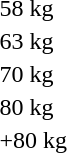<table>
<tr>
<td rowspan=2>58 kg<br></td>
<td rowspan=2></td>
<td rowspan=2></td>
<td></td>
</tr>
<tr>
<td></td>
</tr>
<tr>
<td rowspan=2>63 kg<br></td>
<td rowspan=2></td>
<td rowspan=2></td>
<td></td>
</tr>
<tr>
<td></td>
</tr>
<tr>
<td rowspan=2>70 kg<br></td>
<td rowspan=2></td>
<td rowspan=2></td>
<td></td>
</tr>
<tr>
<td></td>
</tr>
<tr>
<td rowspan=2>80 kg<br></td>
<td rowspan=2></td>
<td rowspan=2></td>
<td></td>
</tr>
<tr>
<td></td>
</tr>
<tr>
<td rowspan=2>+80 kg<br></td>
<td rowspan=2></td>
<td rowspan=2></td>
<td></td>
</tr>
<tr>
<td></td>
</tr>
</table>
